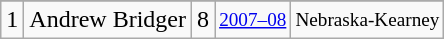<table class="wikitable">
<tr>
</tr>
<tr>
<td>1</td>
<td>Andrew Bridger</td>
<td>8</td>
<td style="font-size:80%;"><a href='#'>2007–08</a></td>
<td style="font-size:80%;">Nebraska-Kearney</td>
</tr>
</table>
